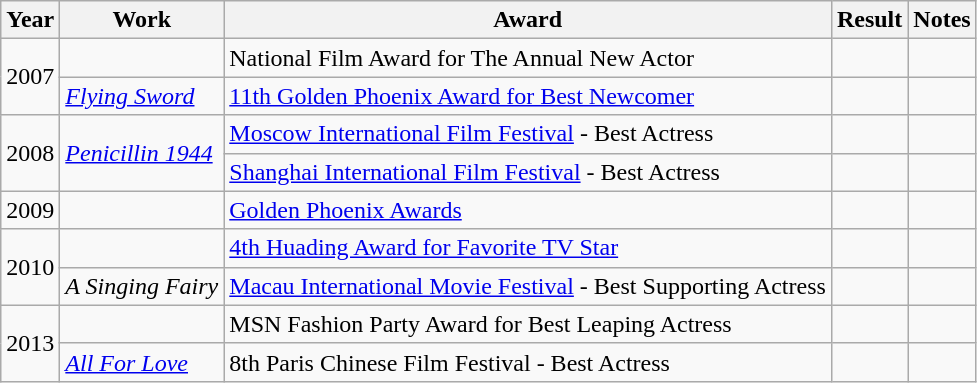<table class="wikitable">
<tr>
<th>Year</th>
<th>Work</th>
<th>Award</th>
<th>Result</th>
<th>Notes</th>
</tr>
<tr>
<td rowspan="2">2007</td>
<td></td>
<td>National Film Award for The Annual New Actor</td>
<td></td>
<td></td>
</tr>
<tr>
<td><em><a href='#'>Flying Sword</a></em></td>
<td><a href='#'>11th Golden Phoenix Award for Best Newcomer</a></td>
<td></td>
<td></td>
</tr>
<tr>
<td rowspan="2">2008</td>
<td rowspan="2"><em><a href='#'>Penicillin 1944</a></em></td>
<td><a href='#'>Moscow International Film Festival</a> - Best Actress</td>
<td></td>
<td></td>
</tr>
<tr>
<td><a href='#'>Shanghai International Film Festival</a> - Best Actress</td>
<td></td>
<td></td>
</tr>
<tr>
<td>2009</td>
<td></td>
<td><a href='#'>Golden Phoenix Awards</a></td>
<td></td>
<td></td>
</tr>
<tr>
<td rowspan="2">2010</td>
<td></td>
<td><a href='#'>4th Huading Award for Favorite TV Star</a></td>
<td></td>
<td></td>
</tr>
<tr>
<td><em>A Singing Fairy</em></td>
<td><a href='#'>Macau International Movie Festival</a> - Best Supporting Actress</td>
<td></td>
<td></td>
</tr>
<tr>
<td rowspan="2">2013</td>
<td></td>
<td>MSN Fashion Party Award for Best Leaping Actress</td>
<td></td>
<td></td>
</tr>
<tr>
<td><em><a href='#'>All For Love</a></em></td>
<td>8th Paris Chinese Film Festival - Best Actress</td>
<td></td>
<td></td>
</tr>
</table>
